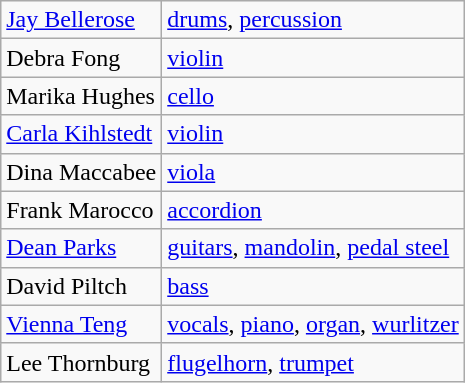<table class="wikitable">
<tr>
<td><a href='#'>Jay Bellerose</a></td>
<td><a href='#'>drums</a>, <a href='#'>percussion</a></td>
</tr>
<tr>
<td>Debra Fong</td>
<td><a href='#'>violin</a></td>
</tr>
<tr>
<td>Marika Hughes</td>
<td><a href='#'>cello</a></td>
</tr>
<tr>
<td><a href='#'>Carla Kihlstedt</a></td>
<td><a href='#'>violin</a></td>
</tr>
<tr>
<td>Dina Maccabee</td>
<td><a href='#'>viola</a></td>
</tr>
<tr>
<td>Frank Marocco</td>
<td><a href='#'>accordion</a></td>
</tr>
<tr>
<td><a href='#'>Dean Parks</a></td>
<td><a href='#'>guitars</a>, <a href='#'>mandolin</a>, <a href='#'>pedal steel</a></td>
</tr>
<tr>
<td>David Piltch</td>
<td><a href='#'>bass</a></td>
</tr>
<tr>
<td><a href='#'>Vienna Teng</a></td>
<td><a href='#'>vocals</a>, <a href='#'>piano</a>, <a href='#'>organ</a>, <a href='#'>wurlitzer</a></td>
</tr>
<tr>
<td>Lee Thornburg</td>
<td><a href='#'>flugelhorn</a>, <a href='#'>trumpet</a></td>
</tr>
</table>
